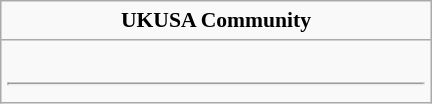<table class="infobox" border="1" cellpadding="4" style="float: right; margin: 0 0 1em 1em; width: 20em; border-collapse: collapse; font-size: 90%; clear: right">
<tr>
<th>UKUSA Community</th>
</tr>
<tr>
<td><br><hr></td>
</tr>
</table>
